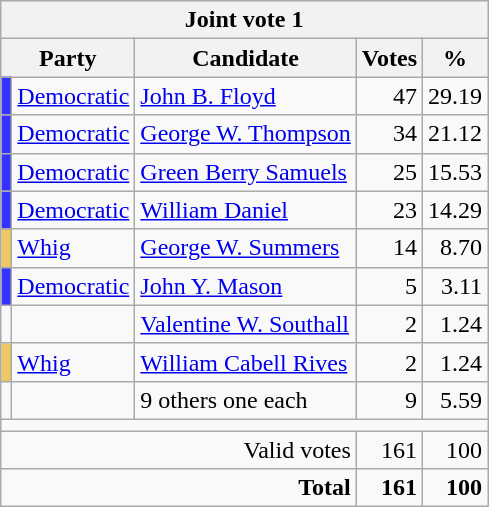<table class=wikitable style=text-align:right>
<tr>
<th colspan="5">Joint vote 1</th>
</tr>
<tr>
<th colspan=2>Party</th>
<th>Candidate</th>
<th>Votes</th>
<th>%</th>
</tr>
<tr>
<td bgcolor=#3333FF></td>
<td align=left><a href='#'>Democratic</a></td>
<td align=left><a href='#'>John B. Floyd</a></td>
<td>47</td>
<td>29.19</td>
</tr>
<tr>
<td bgcolor=#3333FF></td>
<td align=left><a href='#'>Democratic</a></td>
<td align=left><a href='#'>George W. Thompson</a></td>
<td>34</td>
<td>21.12</td>
</tr>
<tr>
<td bgcolor=#3333FF></td>
<td align=left><a href='#'>Democratic</a></td>
<td align=left><a href='#'>Green Berry Samuels</a></td>
<td>25</td>
<td>15.53</td>
</tr>
<tr>
<td bgcolor=#3333FF></td>
<td align=left><a href='#'>Democratic</a></td>
<td align=left><a href='#'>William Daniel</a></td>
<td>23</td>
<td>14.29</td>
</tr>
<tr>
<td bgcolor=#F0C862></td>
<td align=left><a href='#'>Whig</a></td>
<td align=left><a href='#'>George W. Summers</a></td>
<td>14</td>
<td>8.70</td>
</tr>
<tr>
<td bgcolor=#3333FF></td>
<td align=left><a href='#'>Democratic</a></td>
<td align=left><a href='#'>John Y. Mason</a></td>
<td>5</td>
<td>3.11</td>
</tr>
<tr>
<td bgcolor=></td>
<td></td>
<td align=left><a href='#'>Valentine W. Southall</a></td>
<td>2</td>
<td>1.24</td>
</tr>
<tr>
<td bgcolor=#F0C862></td>
<td align=left><a href='#'>Whig</a></td>
<td align=left><a href='#'>William Cabell Rives</a></td>
<td>2</td>
<td>1.24</td>
</tr>
<tr>
<td bgcolor=></td>
<td></td>
<td align=left>9 others one each</td>
<td>9</td>
<td>5.59</td>
</tr>
<tr>
<td colspan=12></td>
</tr>
<tr>
<td colspan=3>Valid votes</td>
<td>161</td>
<td>100</td>
</tr>
<tr>
<td colspan=3><strong>Total</strong></td>
<td><strong>161</strong></td>
<td><strong>100</strong></td>
</tr>
</table>
